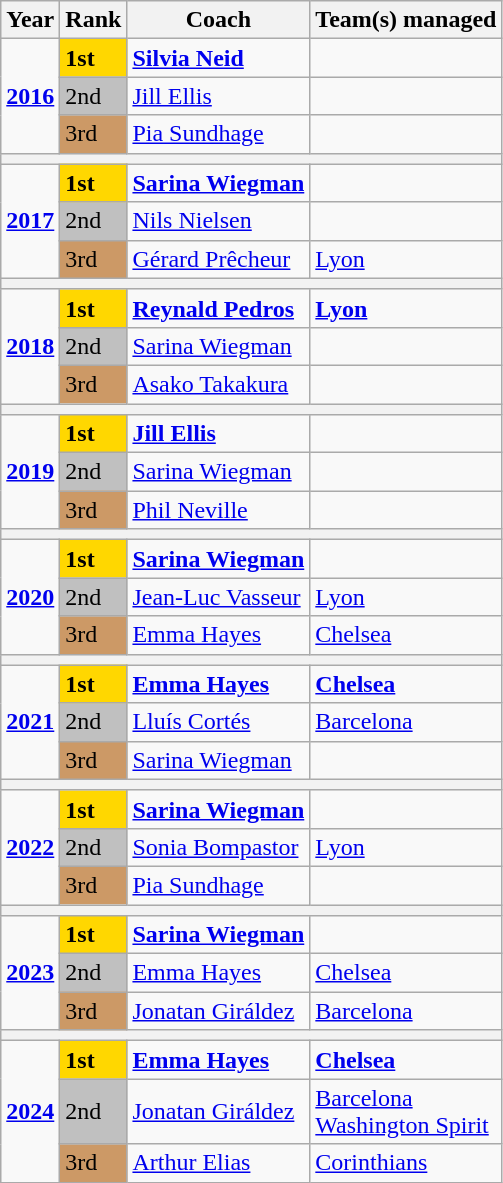<table class="wikitable">
<tr>
<th>Year</th>
<th>Rank</th>
<th>Coach</th>
<th>Team(s) managed</th>
</tr>
<tr>
<td rowspan="3"><strong><a href='#'>2016</a></strong></td>
<td scope=col style="background-color: gold"><strong>1st</strong></td>
<td> <strong><a href='#'>Silvia Neid</a></strong></td>
<td><strong></strong></td>
</tr>
<tr>
<td scope=col style="background-color: silver">2nd</td>
<td> <a href='#'>Jill Ellis</a></td>
<td></td>
</tr>
<tr>
<td scope=col style="background-color: #cc9966">3rd</td>
<td> <a href='#'>Pia Sundhage</a></td>
<td></td>
</tr>
<tr>
<th colspan="5"></th>
</tr>
<tr>
<td rowspan="3"><strong><a href='#'>2017</a></strong></td>
<td scope=col style="background-color: gold"><strong>1st</strong></td>
<td> <strong><a href='#'>Sarina Wiegman</a></strong></td>
<td><strong></strong></td>
</tr>
<tr>
<td scope=col style="background-color: silver">2nd</td>
<td> <a href='#'>Nils Nielsen</a></td>
<td></td>
</tr>
<tr>
<td scope=col style="background-color: #cc9966">3rd</td>
<td> <a href='#'>Gérard Prêcheur</a></td>
<td> <a href='#'>Lyon</a></td>
</tr>
<tr>
<th colspan="5"></th>
</tr>
<tr>
<td rowspan="3"><strong><a href='#'>2018</a></strong></td>
<td scope=col style="background-color: gold"><strong>1st</strong></td>
<td> <strong><a href='#'>Reynald Pedros</a></strong></td>
<td> <strong><a href='#'>Lyon</a></strong></td>
</tr>
<tr>
<td scope=col style="background-color: silver">2nd</td>
<td> <a href='#'>Sarina Wiegman</a></td>
<td></td>
</tr>
<tr>
<td scope=col style="background-color: #cc9966">3rd</td>
<td> <a href='#'>Asako Takakura</a></td>
<td></td>
</tr>
<tr>
<th colspan="5"></th>
</tr>
<tr>
<td rowspan="3"><strong><a href='#'>2019</a></strong></td>
<td scope=col style="background-color: gold"><strong>1st</strong></td>
<td> <strong><a href='#'>Jill Ellis</a></strong></td>
<td><strong></strong></td>
</tr>
<tr>
<td scope=col style="background-color: silver">2nd</td>
<td> <a href='#'>Sarina Wiegman</a></td>
<td></td>
</tr>
<tr>
<td scope=col style="background-color: #cc9966">3rd</td>
<td> <a href='#'>Phil Neville</a></td>
<td></td>
</tr>
<tr>
<th colspan="5"></th>
</tr>
<tr>
<td rowspan="3"><strong><a href='#'>2020</a></strong></td>
<td scope=col style="background-color: gold"><strong>1st</strong></td>
<td> <strong><a href='#'>Sarina Wiegman</a></strong></td>
<td><strong></strong></td>
</tr>
<tr>
<td scope=col style="background-color: silver">2nd</td>
<td> <a href='#'>Jean-Luc Vasseur</a></td>
<td> <a href='#'>Lyon</a></td>
</tr>
<tr>
<td scope=col style="background-color: #cc9966">3rd</td>
<td> <a href='#'>Emma Hayes</a></td>
<td> <a href='#'>Chelsea</a></td>
</tr>
<tr>
<th colspan="5"></th>
</tr>
<tr>
<td rowspan="3"><strong><a href='#'>2021</a></strong></td>
<td scope=col style="background-color: gold"><strong>1st</strong></td>
<td> <strong><a href='#'>Emma Hayes</a></strong></td>
<td> <strong><a href='#'>Chelsea</a></strong></td>
</tr>
<tr>
<td scope=col style="background-color: silver">2nd</td>
<td> <a href='#'>Lluís Cortés</a></td>
<td> <a href='#'>Barcelona</a></td>
</tr>
<tr>
<td scope=col style="background-color: #cc9966">3rd</td>
<td> <a href='#'>Sarina Wiegman</a></td>
<td></td>
</tr>
<tr>
<th colspan="5"></th>
</tr>
<tr>
<td rowspan="3"><strong><a href='#'>2022</a></strong></td>
<td scope=col style="background-color: gold"><strong>1st</strong></td>
<td> <strong><a href='#'>Sarina Wiegman</a></strong></td>
<td><strong></strong></td>
</tr>
<tr>
<td scope=col style="background-color: silver">2nd</td>
<td> <a href='#'>Sonia Bompastor</a></td>
<td> <a href='#'>Lyon</a></td>
</tr>
<tr>
<td scope=col style="background-color: #cc9966">3rd</td>
<td> <a href='#'>Pia Sundhage</a></td>
<td></td>
</tr>
<tr>
<th colspan="5"></th>
</tr>
<tr>
<td rowspan="3"><strong><a href='#'>2023</a></strong></td>
<td scope=col style="background-color: gold"><strong>1st</strong></td>
<td> <strong><a href='#'>Sarina Wiegman</a></strong></td>
<td><strong></strong></td>
</tr>
<tr>
<td scope=col style="background-color: silver">2nd</td>
<td> <a href='#'>Emma Hayes</a></td>
<td> <a href='#'>Chelsea</a></td>
</tr>
<tr>
<td scope=col style="background-color: #cc9966">3rd</td>
<td> <a href='#'>Jonatan Giráldez</a></td>
<td> <a href='#'>Barcelona</a></td>
</tr>
<tr>
<th colspan="5"></th>
</tr>
<tr>
<td rowspan="3"><strong><a href='#'>2024</a></strong></td>
<td scope=col style="background-color: gold"><strong>1st</strong></td>
<td> <strong><a href='#'>Emma Hayes</a></strong></td>
<td> <strong><a href='#'>Chelsea</a></strong><br><strong></strong></td>
</tr>
<tr>
<td scope=col style="background-color: silver">2nd</td>
<td> <a href='#'>Jonatan Giráldez</a></td>
<td> <a href='#'>Barcelona</a><br> <a href='#'>Washington Spirit</a></td>
</tr>
<tr>
<td scope=col style="background-color: #cc9966">3rd</td>
<td> <a href='#'>Arthur Elias</a></td>
<td> <a href='#'>Corinthians</a><br></td>
</tr>
</table>
